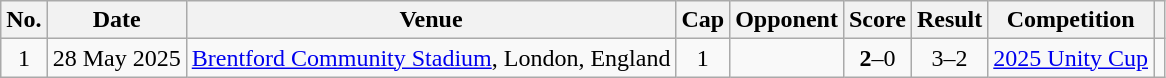<table class="wikitable sortable">
<tr>
<th scope="col">No.</th>
<th scope="col">Date</th>
<th scope="col">Venue</th>
<th scope="col">Cap</th>
<th scope="col">Opponent</th>
<th scope="col">Score</th>
<th scope="col">Result</th>
<th scope="col">Competition</th>
<th scope="col" class="unsortable"></th>
</tr>
<tr>
<td style="text-align: center;">1</td>
<td>28 May 2025</td>
<td><a href='#'>Brentford Community Stadium</a>, London, England</td>
<td style="text-align: center;">1</td>
<td></td>
<td style="text-align: center;"><strong>2</strong>–0</td>
<td style="text-align: center;">3–2</td>
<td><a href='#'>2025 Unity Cup</a></td>
<td style="text-align: center;"></td>
</tr>
</table>
